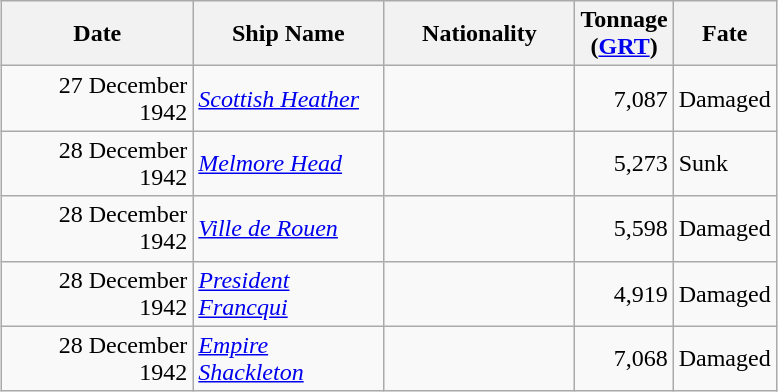<table class="wikitable sortable" style="margin: 1em auto 1em auto;" style="margin: 1em auto 1em auto;">
<tr>
<th width="120px">Date</th>
<th width="120px">Ship Name</th>
<th width="120px">Nationality</th>
<th width="25px">Tonnage (<a href='#'>GRT</a>)</th>
<th width="50px">Fate</th>
</tr>
<tr>
<td align="right">27 December 1942</td>
<td align="left"><a href='#'><em>Scottish Heather</em></a></td>
<td align="left"></td>
<td align="right">7,087</td>
<td align="left">Damaged</td>
</tr>
<tr>
<td align="right">28 December 1942</td>
<td align="left"><a href='#'><em>Melmore Head</em></a></td>
<td align="left"></td>
<td align="right">5,273</td>
<td align="left">Sunk</td>
</tr>
<tr>
<td align="right">28 December 1942</td>
<td align="left"><a href='#'><em>Ville de Rouen</em></a></td>
<td align="left"></td>
<td align="right">5,598</td>
<td align="left">Damaged</td>
</tr>
<tr>
<td align="right">28 December 1942</td>
<td align="left"><a href='#'><em>President Francqui</em></a></td>
<td align="left"></td>
<td align="right">4,919</td>
<td align="left">Damaged</td>
</tr>
<tr>
<td align="right">28 December 1942</td>
<td align="left"><a href='#'><em>Empire Shackleton</em></a></td>
<td align="left"></td>
<td align="right">7,068</td>
<td align="left">Damaged</td>
</tr>
</table>
